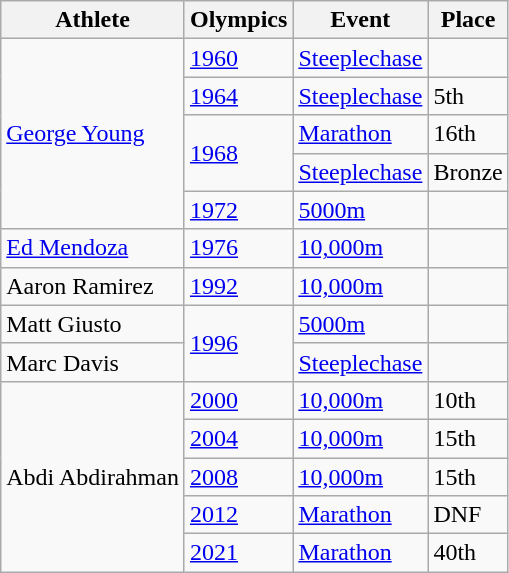<table class="wikitable">
<tr>
<th>Athlete</th>
<th>Olympics</th>
<th>Event</th>
<th>Place</th>
</tr>
<tr>
<td rowspan="5"><a href='#'>George Young</a> <small></small></td>
<td><a href='#'>1960</a></td>
<td><a href='#'>Steeplechase</a></td>
<td></td>
</tr>
<tr>
<td><a href='#'>1964</a></td>
<td><a href='#'>Steeplechase</a></td>
<td>5th</td>
</tr>
<tr>
<td rowspan="2"><a href='#'>1968</a></td>
<td><a href='#'>Marathon</a></td>
<td>16th</td>
</tr>
<tr>
<td><a href='#'>Steeplechase</a></td>
<td> Bronze</td>
</tr>
<tr>
<td><a href='#'>1972</a></td>
<td><a href='#'>5000m</a></td>
<td></td>
</tr>
<tr>
<td><a href='#'>Ed Mendoza</a> <small></small></td>
<td><a href='#'>1976</a></td>
<td><a href='#'>10,000m</a></td>
<td></td>
</tr>
<tr>
<td>Aaron Ramirez <small></small></td>
<td><a href='#'>1992</a></td>
<td><a href='#'>10,000m</a></td>
<td></td>
</tr>
<tr>
<td>Matt Giusto <small></small></td>
<td rowspan="2"><a href='#'>1996</a></td>
<td><a href='#'>5000m</a></td>
<td></td>
</tr>
<tr>
<td>Marc Davis <small></small></td>
<td><a href='#'>Steeplechase</a></td>
<td></td>
</tr>
<tr>
<td rowspan="5">Abdi Abdirahman <small></small></td>
<td><a href='#'>2000</a></td>
<td><a href='#'>10,000m</a></td>
<td>10th</td>
</tr>
<tr>
<td><a href='#'>2004</a></td>
<td><a href='#'>10,000m</a></td>
<td>15th</td>
</tr>
<tr>
<td><a href='#'>2008</a></td>
<td><a href='#'>10,000m</a></td>
<td>15th</td>
</tr>
<tr>
<td><a href='#'>2012</a></td>
<td><a href='#'>Marathon</a></td>
<td>DNF</td>
</tr>
<tr>
<td><a href='#'>2021</a></td>
<td><a href='#'>Marathon</a></td>
<td>40th</td>
</tr>
</table>
